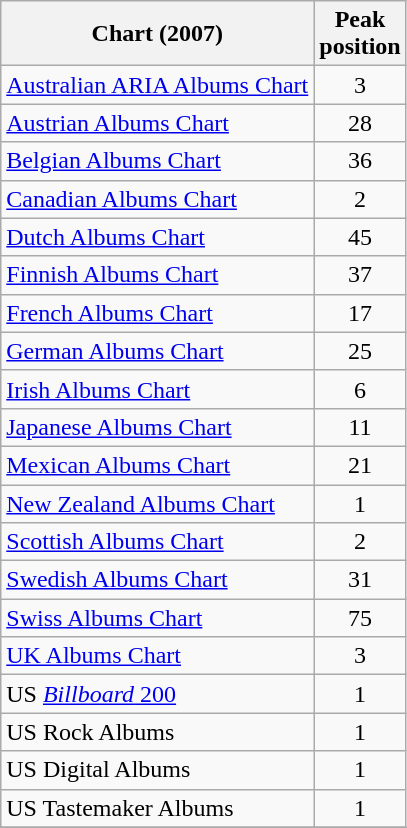<table class="wikitable sortable">
<tr>
<th>Chart (2007)</th>
<th>Peak<br>position</th>
</tr>
<tr>
<td><a href='#'>Australian ARIA Albums Chart</a></td>
<td align="center">3</td>
</tr>
<tr>
<td><a href='#'>Austrian Albums Chart</a></td>
<td align="center">28</td>
</tr>
<tr>
<td><a href='#'>Belgian Albums Chart</a></td>
<td align="center">36</td>
</tr>
<tr>
<td><a href='#'>Canadian Albums Chart</a></td>
<td align="center">2</td>
</tr>
<tr>
<td><a href='#'>Dutch Albums Chart</a></td>
<td align="center">45</td>
</tr>
<tr>
<td><a href='#'>Finnish Albums Chart</a></td>
<td align="center">37</td>
</tr>
<tr>
<td><a href='#'>French Albums Chart</a></td>
<td align="center">17</td>
</tr>
<tr>
<td><a href='#'>German Albums Chart</a></td>
<td align="center">25</td>
</tr>
<tr>
<td><a href='#'>Irish Albums Chart</a></td>
<td align="center">6</td>
</tr>
<tr>
<td><a href='#'>Japanese Albums Chart</a></td>
<td align="center">11</td>
</tr>
<tr>
<td><a href='#'>Mexican Albums Chart</a></td>
<td align="center">21</td>
</tr>
<tr>
<td><a href='#'>New Zealand Albums Chart</a></td>
<td align="center">1</td>
</tr>
<tr>
<td align="left"><a href='#'>Scottish Albums Chart</a></td>
<td style="text-align:center;">2</td>
</tr>
<tr>
<td><a href='#'>Swedish Albums Chart</a></td>
<td align="center">31</td>
</tr>
<tr>
<td><a href='#'>Swiss Albums Chart</a></td>
<td align="center">75</td>
</tr>
<tr>
<td><a href='#'>UK Albums Chart</a></td>
<td align="center">3</td>
</tr>
<tr>
<td>US <a href='#'><em>Billboard</em> 200</a></td>
<td align="center">1</td>
</tr>
<tr>
<td>US Rock Albums</td>
<td align="center">1</td>
</tr>
<tr>
<td>US Digital Albums</td>
<td align="center">1</td>
</tr>
<tr>
<td>US Tastemaker Albums</td>
<td align="center">1</td>
</tr>
<tr>
</tr>
</table>
